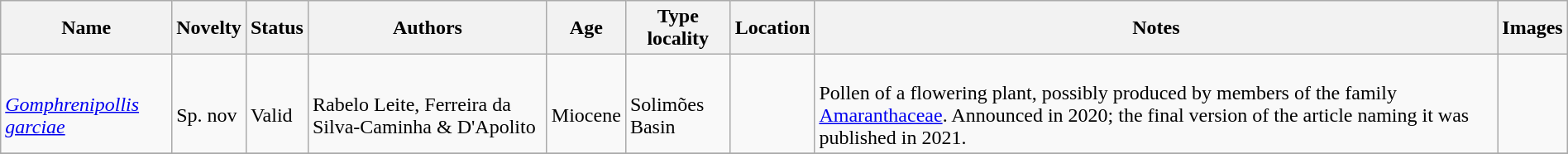<table class="wikitable sortable" align="center" width="100%">
<tr>
<th>Name</th>
<th>Novelty</th>
<th>Status</th>
<th>Authors</th>
<th>Age</th>
<th>Type locality</th>
<th>Location</th>
<th>Notes</th>
<th>Images</th>
</tr>
<tr>
<td><br><em><a href='#'>Gomphrenipollis garciae</a></em></td>
<td><br>Sp. nov</td>
<td><br>Valid</td>
<td><br>Rabelo Leite, Ferreira da Silva-Caminha & D'Apolito</td>
<td><br>Miocene</td>
<td><br>Solimões Basin</td>
<td><br></td>
<td><br>Pollen of a flowering plant, possibly produced by members of the family <a href='#'>Amaranthaceae</a>. Announced in 2020; the final version of the article naming it was published in 2021.</td>
<td></td>
</tr>
<tr>
</tr>
</table>
